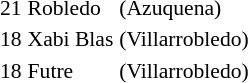<table style="font-size: 90%; border-collapse:collapse" border=0 cellspacing=0 cellpadding=2>
<tr bgcolor=#DCDCDC>
</tr>
<tr>
<td>21</td>
<td>Robledo</td>
<td>(Azuquena)</td>
</tr>
<tr>
<td>18</td>
<td>Xabi Blas</td>
<td>(Villarrobledo)</td>
</tr>
<tr>
<td>18</td>
<td>Futre</td>
<td>(Villarrobledo)</td>
</tr>
</table>
